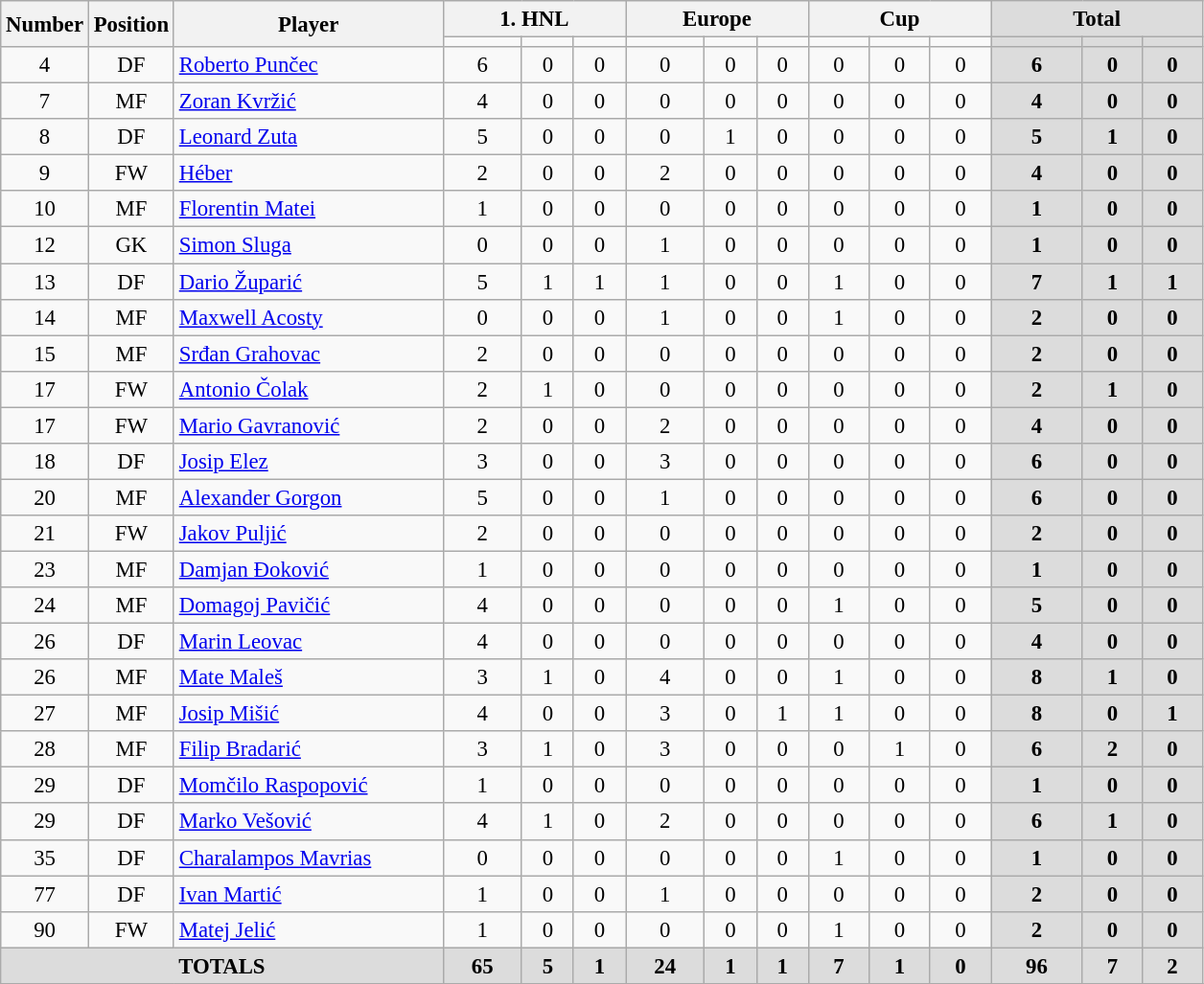<table class="wikitable" style="font-size: 95%; text-align: center;">
<tr>
<th width=40 rowspan="2"  align="center">Number</th>
<th width=40 rowspan="2"  align="center">Position</th>
<th width=180 rowspan="2"  align="center">Player</th>
<th width=120 colspan="3" align="center">1. HNL</th>
<th width=120 colspan="3" align="center">Europe</th>
<th width=120 colspan="3" align="center">Cup</th>
<th width=140 colspan="3" align="center" style="background: #DCDCDC">Total</th>
</tr>
<tr>
<td></td>
<td></td>
<td></td>
<td></td>
<td></td>
<td></td>
<td></td>
<td></td>
<td></td>
<th style="background: #DCDCDC"></th>
<th style="background: #DCDCDC"></th>
<th style="background: #DCDCDC"></th>
</tr>
<tr>
<td>4</td>
<td>DF</td>
<td style="text-align:left;"> <a href='#'>Roberto Punčec</a></td>
<td>6</td>
<td>0</td>
<td>0</td>
<td>0</td>
<td>0</td>
<td>0</td>
<td>0</td>
<td>0</td>
<td>0</td>
<th style="background: #DCDCDC">6</th>
<th style="background: #DCDCDC">0</th>
<th style="background: #DCDCDC">0</th>
</tr>
<tr>
<td>7</td>
<td>MF</td>
<td style="text-align:left;"> <a href='#'>Zoran Kvržić</a></td>
<td>4</td>
<td>0</td>
<td>0</td>
<td>0</td>
<td>0</td>
<td>0</td>
<td>0</td>
<td>0</td>
<td>0</td>
<th style="background: #DCDCDC">4</th>
<th style="background: #DCDCDC">0</th>
<th style="background: #DCDCDC">0</th>
</tr>
<tr>
<td>8</td>
<td>DF</td>
<td style="text-align:left;"> <a href='#'>Leonard Zuta</a></td>
<td>5</td>
<td>0</td>
<td>0</td>
<td>0</td>
<td>1</td>
<td>0</td>
<td>0</td>
<td>0</td>
<td>0</td>
<th style="background: #DCDCDC">5</th>
<th style="background: #DCDCDC">1</th>
<th style="background: #DCDCDC">0</th>
</tr>
<tr>
<td>9</td>
<td>FW</td>
<td style="text-align:left;"> <a href='#'>Héber</a></td>
<td>2</td>
<td>0</td>
<td>0</td>
<td>2</td>
<td>0</td>
<td>0</td>
<td>0</td>
<td>0</td>
<td>0</td>
<th style="background: #DCDCDC">4</th>
<th style="background: #DCDCDC">0</th>
<th style="background: #DCDCDC">0</th>
</tr>
<tr>
<td>10</td>
<td>MF</td>
<td style="text-align:left;"> <a href='#'>Florentin Matei</a></td>
<td>1</td>
<td>0</td>
<td>0</td>
<td>0</td>
<td>0</td>
<td>0</td>
<td>0</td>
<td>0</td>
<td>0</td>
<th style="background: #DCDCDC">1</th>
<th style="background: #DCDCDC">0</th>
<th style="background: #DCDCDC">0</th>
</tr>
<tr>
<td>12</td>
<td>GK</td>
<td style="text-align:left;"> <a href='#'>Simon Sluga</a></td>
<td>0</td>
<td>0</td>
<td>0</td>
<td>1</td>
<td>0</td>
<td>0</td>
<td>0</td>
<td>0</td>
<td>0</td>
<th style="background: #DCDCDC">1</th>
<th style="background: #DCDCDC">0</th>
<th style="background: #DCDCDC">0</th>
</tr>
<tr>
<td>13</td>
<td>DF</td>
<td style="text-align:left;"> <a href='#'>Dario Župarić</a></td>
<td>5</td>
<td>1</td>
<td>1</td>
<td>1</td>
<td>0</td>
<td>0</td>
<td>1</td>
<td>0</td>
<td>0</td>
<th style="background: #DCDCDC">7</th>
<th style="background: #DCDCDC">1</th>
<th style="background: #DCDCDC">1</th>
</tr>
<tr>
<td>14</td>
<td>MF</td>
<td style="text-align:left;"> <a href='#'>Maxwell Acosty</a></td>
<td>0</td>
<td>0</td>
<td>0</td>
<td>1</td>
<td>0</td>
<td>0</td>
<td>1</td>
<td>0</td>
<td>0</td>
<th style="background: #DCDCDC">2</th>
<th style="background: #DCDCDC">0</th>
<th style="background: #DCDCDC">0</th>
</tr>
<tr>
<td>15</td>
<td>MF</td>
<td style="text-align:left;"> <a href='#'>Srđan Grahovac</a></td>
<td>2</td>
<td>0</td>
<td>0</td>
<td>0</td>
<td>0</td>
<td>0</td>
<td>0</td>
<td>0</td>
<td>0</td>
<th style="background: #DCDCDC">2</th>
<th style="background: #DCDCDC">0</th>
<th style="background: #DCDCDC">0</th>
</tr>
<tr>
<td>17</td>
<td>FW</td>
<td style="text-align:left;"> <a href='#'>Antonio Čolak</a></td>
<td>2</td>
<td>1</td>
<td>0</td>
<td>0</td>
<td>0</td>
<td>0</td>
<td>0</td>
<td>0</td>
<td>0</td>
<th style="background: #DCDCDC">2</th>
<th style="background: #DCDCDC">1</th>
<th style="background: #DCDCDC">0</th>
</tr>
<tr>
<td>17</td>
<td>FW</td>
<td style="text-align:left;"> <a href='#'>Mario Gavranović</a></td>
<td>2</td>
<td>0</td>
<td>0</td>
<td>2</td>
<td>0</td>
<td>0</td>
<td>0</td>
<td>0</td>
<td>0</td>
<th style="background: #DCDCDC">4</th>
<th style="background: #DCDCDC">0</th>
<th style="background: #DCDCDC">0</th>
</tr>
<tr>
<td>18</td>
<td>DF</td>
<td style="text-align:left;"> <a href='#'>Josip Elez</a></td>
<td>3</td>
<td>0</td>
<td>0</td>
<td>3</td>
<td>0</td>
<td>0</td>
<td>0</td>
<td>0</td>
<td>0</td>
<th style="background: #DCDCDC">6</th>
<th style="background: #DCDCDC">0</th>
<th style="background: #DCDCDC">0</th>
</tr>
<tr>
<td>20</td>
<td>MF</td>
<td style="text-align:left;"> <a href='#'>Alexander Gorgon</a></td>
<td>5</td>
<td>0</td>
<td>0</td>
<td>1</td>
<td>0</td>
<td>0</td>
<td>0</td>
<td>0</td>
<td>0</td>
<th style="background: #DCDCDC">6</th>
<th style="background: #DCDCDC">0</th>
<th style="background: #DCDCDC">0</th>
</tr>
<tr>
<td>21</td>
<td>FW</td>
<td style="text-align:left;"> <a href='#'>Jakov Puljić</a></td>
<td>2</td>
<td>0</td>
<td>0</td>
<td>0</td>
<td>0</td>
<td>0</td>
<td>0</td>
<td>0</td>
<td>0</td>
<th style="background: #DCDCDC">2</th>
<th style="background: #DCDCDC">0</th>
<th style="background: #DCDCDC">0</th>
</tr>
<tr>
<td>23</td>
<td>MF</td>
<td style="text-align:left;"> <a href='#'>Damjan Đoković</a></td>
<td>1</td>
<td>0</td>
<td>0</td>
<td>0</td>
<td>0</td>
<td>0</td>
<td>0</td>
<td>0</td>
<td>0</td>
<th style="background: #DCDCDC">1</th>
<th style="background: #DCDCDC">0</th>
<th style="background: #DCDCDC">0</th>
</tr>
<tr>
<td>24</td>
<td>MF</td>
<td style="text-align:left;"> <a href='#'>Domagoj Pavičić</a></td>
<td>4</td>
<td>0</td>
<td>0</td>
<td>0</td>
<td>0</td>
<td>0</td>
<td>1</td>
<td>0</td>
<td>0</td>
<th style="background: #DCDCDC">5</th>
<th style="background: #DCDCDC">0</th>
<th style="background: #DCDCDC">0</th>
</tr>
<tr>
<td>26</td>
<td>DF</td>
<td style="text-align:left;"> <a href='#'>Marin Leovac</a></td>
<td>4</td>
<td>0</td>
<td>0</td>
<td>0</td>
<td>0</td>
<td>0</td>
<td>0</td>
<td>0</td>
<td>0</td>
<th style="background: #DCDCDC">4</th>
<th style="background: #DCDCDC">0</th>
<th style="background: #DCDCDC">0</th>
</tr>
<tr>
<td>26</td>
<td>MF</td>
<td style="text-align:left;"> <a href='#'>Mate Maleš</a></td>
<td>3</td>
<td>1</td>
<td>0</td>
<td>4</td>
<td>0</td>
<td>0</td>
<td>1</td>
<td>0</td>
<td>0</td>
<th style="background: #DCDCDC">8</th>
<th style="background: #DCDCDC">1</th>
<th style="background: #DCDCDC">0</th>
</tr>
<tr>
<td>27</td>
<td>MF</td>
<td style="text-align:left;"> <a href='#'>Josip Mišić</a></td>
<td>4</td>
<td>0</td>
<td>0</td>
<td>3</td>
<td>0</td>
<td>1</td>
<td>1</td>
<td>0</td>
<td>0</td>
<th style="background: #DCDCDC">8</th>
<th style="background: #DCDCDC">0</th>
<th style="background: #DCDCDC">1</th>
</tr>
<tr>
<td>28</td>
<td>MF</td>
<td style="text-align:left;"> <a href='#'>Filip Bradarić</a></td>
<td>3</td>
<td>1</td>
<td>0</td>
<td>3</td>
<td>0</td>
<td>0</td>
<td>0</td>
<td>1</td>
<td>0</td>
<th style="background: #DCDCDC">6</th>
<th style="background: #DCDCDC">2</th>
<th style="background: #DCDCDC">0</th>
</tr>
<tr>
<td>29</td>
<td>DF</td>
<td style="text-align:left;"> <a href='#'>Momčilo Raspopović</a></td>
<td>1</td>
<td>0</td>
<td>0</td>
<td>0</td>
<td>0</td>
<td>0</td>
<td>0</td>
<td>0</td>
<td>0</td>
<th style="background: #DCDCDC">1</th>
<th style="background: #DCDCDC">0</th>
<th style="background: #DCDCDC">0</th>
</tr>
<tr>
<td>29</td>
<td>DF</td>
<td style="text-align:left;"> <a href='#'>Marko Vešović</a></td>
<td>4</td>
<td>1</td>
<td>0</td>
<td>2</td>
<td>0</td>
<td>0</td>
<td>0</td>
<td>0</td>
<td>0</td>
<th style="background: #DCDCDC">6</th>
<th style="background: #DCDCDC">1</th>
<th style="background: #DCDCDC">0</th>
</tr>
<tr>
<td>35</td>
<td>DF</td>
<td style="text-align:left;"> <a href='#'>Charalampos Mavrias</a></td>
<td>0</td>
<td>0</td>
<td>0</td>
<td>0</td>
<td>0</td>
<td>0</td>
<td>1</td>
<td>0</td>
<td>0</td>
<th style="background: #DCDCDC">1</th>
<th style="background: #DCDCDC">0</th>
<th style="background: #DCDCDC">0</th>
</tr>
<tr>
<td>77</td>
<td>DF</td>
<td style="text-align:left;"> <a href='#'>Ivan Martić</a></td>
<td>1</td>
<td>0</td>
<td>0</td>
<td>1</td>
<td>0</td>
<td>0</td>
<td>0</td>
<td>0</td>
<td>0</td>
<th style="background: #DCDCDC">2</th>
<th style="background: #DCDCDC">0</th>
<th style="background: #DCDCDC">0</th>
</tr>
<tr>
<td>90</td>
<td>FW</td>
<td style="text-align:left;"> <a href='#'>Matej Jelić</a></td>
<td>1</td>
<td>0</td>
<td>0</td>
<td>0</td>
<td>0</td>
<td>0</td>
<td>1</td>
<td>0</td>
<td>0</td>
<th style="background: #DCDCDC">2</th>
<th style="background: #DCDCDC">0</th>
<th style="background: #DCDCDC">0</th>
</tr>
<tr>
<th colspan="3" align="center" style="background: #DCDCDC">TOTALS</th>
<th style="background: #DCDCDC">65</th>
<th style="background: #DCDCDC">5</th>
<th style="background: #DCDCDC">1</th>
<th style="background: #DCDCDC">24</th>
<th style="background: #DCDCDC">1</th>
<th style="background: #DCDCDC">1</th>
<th style="background: #DCDCDC">7</th>
<th style="background: #DCDCDC">1</th>
<th style="background: #DCDCDC">0</th>
<th style="background: #DCDCDC">96</th>
<th style="background: #DCDCDC">7</th>
<th style="background: #DCDCDC">2</th>
</tr>
<tr>
</tr>
</table>
